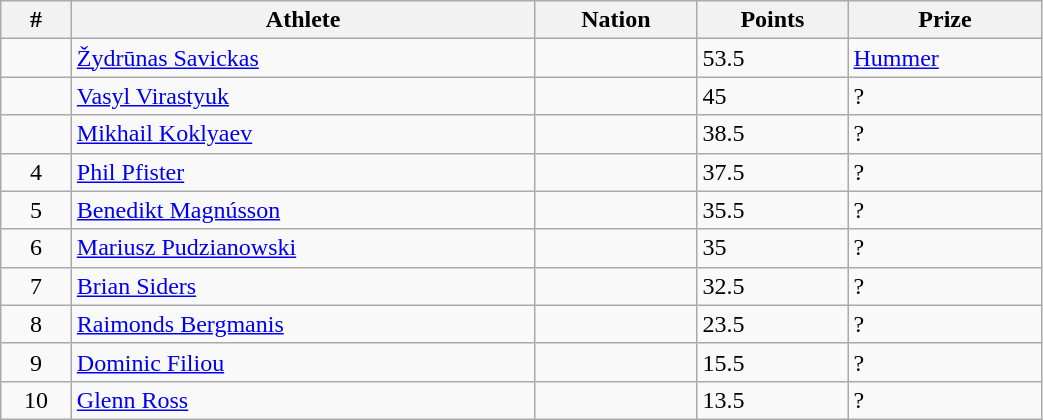<table class="wikitable" style="display: inline-table;width: 55%;">
<tr>
<th scope="col">#</th>
<th scope="col">Athlete</th>
<th scope="col">Nation</th>
<th scope="col">Points</th>
<th scope="col">Prize</th>
</tr>
<tr>
<td align="center"></td>
<td><a href='#'>Žydrūnas Savickas</a></td>
<td></td>
<td>53.5</td>
<td><a href='#'>Hummer</a></td>
</tr>
<tr>
<td align="center"></td>
<td><a href='#'>Vasyl Virastyuk</a></td>
<td></td>
<td>45</td>
<td>?</td>
</tr>
<tr>
<td align="center"></td>
<td><a href='#'>Mikhail Koklyaev</a></td>
<td></td>
<td>38.5</td>
<td>?</td>
</tr>
<tr>
<td align="center">4</td>
<td><a href='#'>Phil Pfister</a></td>
<td></td>
<td>37.5</td>
<td>?</td>
</tr>
<tr>
<td align="center">5</td>
<td><a href='#'>Benedikt Magnússon</a></td>
<td></td>
<td>35.5</td>
<td>?</td>
</tr>
<tr>
<td align="center">6</td>
<td><a href='#'>Mariusz Pudzianowski</a></td>
<td></td>
<td>35</td>
<td>?</td>
</tr>
<tr>
<td align="center">7</td>
<td><a href='#'>Brian Siders</a></td>
<td></td>
<td>32.5</td>
<td>?</td>
</tr>
<tr>
<td align="center">8</td>
<td><a href='#'>Raimonds Bergmanis</a></td>
<td></td>
<td>23.5</td>
<td>?</td>
</tr>
<tr>
<td align="center">9</td>
<td><a href='#'>Dominic Filiou</a></td>
<td></td>
<td>15.5</td>
<td>?</td>
</tr>
<tr>
<td align="center">10</td>
<td><a href='#'>Glenn Ross</a></td>
<td></td>
<td>13.5</td>
<td>?</td>
</tr>
</table>
